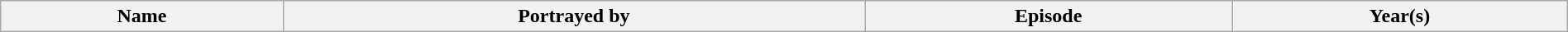<table class="wikitable" style="width:100%;">
<tr>
<th>Name</th>
<th>Portrayed by</th>
<th>Episode</th>
<th>Year(s)<br>






















</th>
</tr>
</table>
